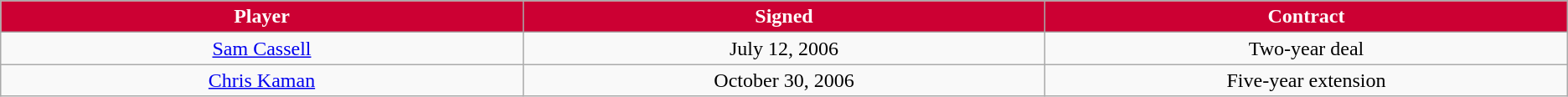<table class="wikitable sortable sortable">
<tr>
<th style="background:#CC0033; color:white" width="10%">Player</th>
<th style="background:#CC0033; color:white" width="10%">Signed</th>
<th style="background:#CC0033; color:white" width="10%">Contract</th>
</tr>
<tr style="text-align: center">
<td><a href='#'>Sam Cassell</a></td>
<td>July 12, 2006</td>
<td>Two-year deal</td>
</tr>
<tr style="text-align: center">
<td><a href='#'>Chris Kaman</a></td>
<td>October 30, 2006</td>
<td>Five-year extension</td>
</tr>
</table>
